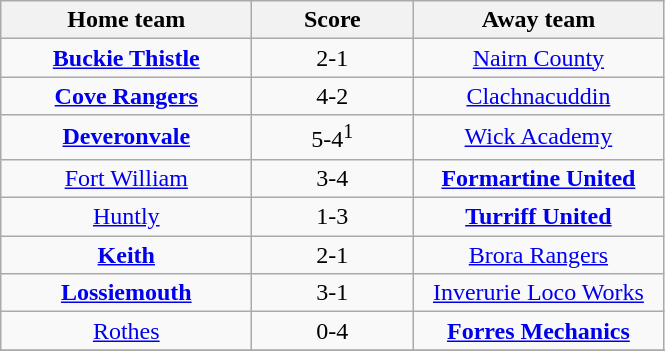<table class="wikitable" style="border-collapse: collapse;text-align: center;">
<tr>
<th width=160>Home team</th>
<th width=100>Score</th>
<th width=160>Away team</th>
</tr>
<tr>
<td><strong><a href='#'>Buckie Thistle</a></strong></td>
<td>2-1</td>
<td><a href='#'>Nairn County</a></td>
</tr>
<tr>
<td><strong><a href='#'>Cove Rangers</a></strong></td>
<td>4-2</td>
<td><a href='#'>Clachnacuddin</a></td>
</tr>
<tr>
<td><strong><a href='#'>Deveronvale</a></strong></td>
<td>5-4<sup>1</sup></td>
<td><a href='#'>Wick Academy</a></td>
</tr>
<tr>
<td><a href='#'>Fort William</a></td>
<td>3-4</td>
<td><strong><a href='#'>Formartine United</a></strong></td>
</tr>
<tr>
<td><a href='#'>Huntly</a></td>
<td>1-3</td>
<td><strong><a href='#'>Turriff United</a></strong></td>
</tr>
<tr>
<td><strong><a href='#'>Keith</a></strong></td>
<td>2-1</td>
<td><a href='#'>Brora Rangers</a></td>
</tr>
<tr>
<td><strong><a href='#'>Lossiemouth</a></strong></td>
<td>3-1</td>
<td><a href='#'>Inverurie Loco Works</a></td>
</tr>
<tr>
<td><a href='#'>Rothes</a></td>
<td>0-4</td>
<td><strong><a href='#'>Forres Mechanics</a></strong></td>
</tr>
<tr>
</tr>
</table>
